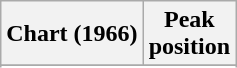<table class="wikitable sortable plainrowheaders" style="text-align:center">
<tr>
<th scope="col">Chart (1966)</th>
<th scope="col">Peak<br> position</th>
</tr>
<tr>
</tr>
<tr>
</tr>
</table>
